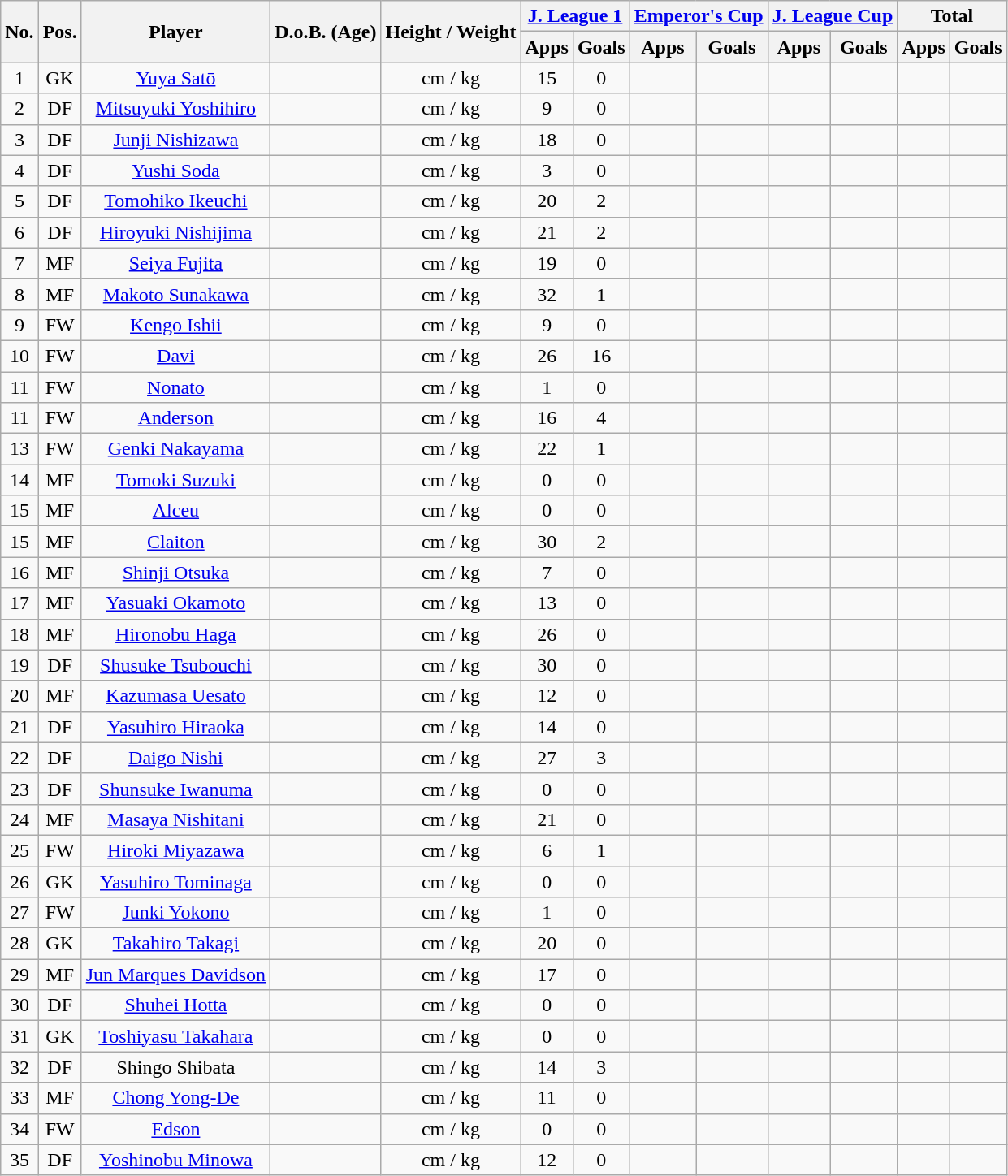<table class="wikitable" style="text-align:center;">
<tr>
<th rowspan="2">No.</th>
<th rowspan="2">Pos.</th>
<th rowspan="2">Player</th>
<th rowspan="2">D.o.B. (Age)</th>
<th rowspan="2">Height / Weight</th>
<th colspan="2"><a href='#'>J. League 1</a></th>
<th colspan="2"><a href='#'>Emperor's Cup</a></th>
<th colspan="2"><a href='#'>J. League Cup</a></th>
<th colspan="2">Total</th>
</tr>
<tr>
<th>Apps</th>
<th>Goals</th>
<th>Apps</th>
<th>Goals</th>
<th>Apps</th>
<th>Goals</th>
<th>Apps</th>
<th>Goals</th>
</tr>
<tr>
<td>1</td>
<td>GK</td>
<td><a href='#'>Yuya Satō</a></td>
<td></td>
<td>cm / kg</td>
<td>15</td>
<td>0</td>
<td></td>
<td></td>
<td></td>
<td></td>
<td></td>
<td></td>
</tr>
<tr>
<td>2</td>
<td>DF</td>
<td><a href='#'>Mitsuyuki Yoshihiro</a></td>
<td></td>
<td>cm / kg</td>
<td>9</td>
<td>0</td>
<td></td>
<td></td>
<td></td>
<td></td>
<td></td>
<td></td>
</tr>
<tr>
<td>3</td>
<td>DF</td>
<td><a href='#'>Junji Nishizawa</a></td>
<td></td>
<td>cm / kg</td>
<td>18</td>
<td>0</td>
<td></td>
<td></td>
<td></td>
<td></td>
<td></td>
<td></td>
</tr>
<tr>
<td>4</td>
<td>DF</td>
<td><a href='#'>Yushi Soda</a></td>
<td></td>
<td>cm / kg</td>
<td>3</td>
<td>0</td>
<td></td>
<td></td>
<td></td>
<td></td>
<td></td>
<td></td>
</tr>
<tr>
<td>5</td>
<td>DF</td>
<td><a href='#'>Tomohiko Ikeuchi</a></td>
<td></td>
<td>cm / kg</td>
<td>20</td>
<td>2</td>
<td></td>
<td></td>
<td></td>
<td></td>
<td></td>
<td></td>
</tr>
<tr>
<td>6</td>
<td>DF</td>
<td><a href='#'>Hiroyuki Nishijima</a></td>
<td></td>
<td>cm / kg</td>
<td>21</td>
<td>2</td>
<td></td>
<td></td>
<td></td>
<td></td>
<td></td>
<td></td>
</tr>
<tr>
<td>7</td>
<td>MF</td>
<td><a href='#'>Seiya Fujita</a></td>
<td></td>
<td>cm / kg</td>
<td>19</td>
<td>0</td>
<td></td>
<td></td>
<td></td>
<td></td>
<td></td>
<td></td>
</tr>
<tr>
<td>8</td>
<td>MF</td>
<td><a href='#'>Makoto Sunakawa</a></td>
<td></td>
<td>cm / kg</td>
<td>32</td>
<td>1</td>
<td></td>
<td></td>
<td></td>
<td></td>
<td></td>
<td></td>
</tr>
<tr>
<td>9</td>
<td>FW</td>
<td><a href='#'>Kengo Ishii</a></td>
<td></td>
<td>cm / kg</td>
<td>9</td>
<td>0</td>
<td></td>
<td></td>
<td></td>
<td></td>
<td></td>
<td></td>
</tr>
<tr>
<td>10</td>
<td>FW</td>
<td><a href='#'>Davi</a></td>
<td></td>
<td>cm / kg</td>
<td>26</td>
<td>16</td>
<td></td>
<td></td>
<td></td>
<td></td>
<td></td>
<td></td>
</tr>
<tr>
<td>11</td>
<td>FW</td>
<td><a href='#'>Nonato</a></td>
<td></td>
<td>cm / kg</td>
<td>1</td>
<td>0</td>
<td></td>
<td></td>
<td></td>
<td></td>
<td></td>
<td></td>
</tr>
<tr>
<td>11</td>
<td>FW</td>
<td><a href='#'>Anderson</a></td>
<td></td>
<td>cm / kg</td>
<td>16</td>
<td>4</td>
<td></td>
<td></td>
<td></td>
<td></td>
<td></td>
<td></td>
</tr>
<tr>
<td>13</td>
<td>FW</td>
<td><a href='#'>Genki Nakayama</a></td>
<td></td>
<td>cm / kg</td>
<td>22</td>
<td>1</td>
<td></td>
<td></td>
<td></td>
<td></td>
<td></td>
<td></td>
</tr>
<tr>
<td>14</td>
<td>MF</td>
<td><a href='#'>Tomoki Suzuki</a></td>
<td></td>
<td>cm / kg</td>
<td>0</td>
<td>0</td>
<td></td>
<td></td>
<td></td>
<td></td>
<td></td>
<td></td>
</tr>
<tr>
<td>15</td>
<td>MF</td>
<td><a href='#'>Alceu</a></td>
<td></td>
<td>cm / kg</td>
<td>0</td>
<td>0</td>
<td></td>
<td></td>
<td></td>
<td></td>
<td></td>
<td></td>
</tr>
<tr>
<td>15</td>
<td>MF</td>
<td><a href='#'>Claiton</a></td>
<td></td>
<td>cm / kg</td>
<td>30</td>
<td>2</td>
<td></td>
<td></td>
<td></td>
<td></td>
<td></td>
<td></td>
</tr>
<tr>
<td>16</td>
<td>MF</td>
<td><a href='#'>Shinji Otsuka</a></td>
<td></td>
<td>cm / kg</td>
<td>7</td>
<td>0</td>
<td></td>
<td></td>
<td></td>
<td></td>
<td></td>
<td></td>
</tr>
<tr>
<td>17</td>
<td>MF</td>
<td><a href='#'>Yasuaki Okamoto</a></td>
<td></td>
<td>cm / kg</td>
<td>13</td>
<td>0</td>
<td></td>
<td></td>
<td></td>
<td></td>
<td></td>
<td></td>
</tr>
<tr>
<td>18</td>
<td>MF</td>
<td><a href='#'>Hironobu Haga</a></td>
<td></td>
<td>cm / kg</td>
<td>26</td>
<td>0</td>
<td></td>
<td></td>
<td></td>
<td></td>
<td></td>
<td></td>
</tr>
<tr>
<td>19</td>
<td>DF</td>
<td><a href='#'>Shusuke Tsubouchi</a></td>
<td></td>
<td>cm / kg</td>
<td>30</td>
<td>0</td>
<td></td>
<td></td>
<td></td>
<td></td>
<td></td>
<td></td>
</tr>
<tr>
<td>20</td>
<td>MF</td>
<td><a href='#'>Kazumasa Uesato</a></td>
<td></td>
<td>cm / kg</td>
<td>12</td>
<td>0</td>
<td></td>
<td></td>
<td></td>
<td></td>
<td></td>
<td></td>
</tr>
<tr>
<td>21</td>
<td>DF</td>
<td><a href='#'>Yasuhiro Hiraoka</a></td>
<td></td>
<td>cm / kg</td>
<td>14</td>
<td>0</td>
<td></td>
<td></td>
<td></td>
<td></td>
<td></td>
<td></td>
</tr>
<tr>
<td>22</td>
<td>DF</td>
<td><a href='#'>Daigo Nishi</a></td>
<td></td>
<td>cm / kg</td>
<td>27</td>
<td>3</td>
<td></td>
<td></td>
<td></td>
<td></td>
<td></td>
<td></td>
</tr>
<tr>
<td>23</td>
<td>DF</td>
<td><a href='#'>Shunsuke Iwanuma</a></td>
<td></td>
<td>cm / kg</td>
<td>0</td>
<td>0</td>
<td></td>
<td></td>
<td></td>
<td></td>
<td></td>
<td></td>
</tr>
<tr>
<td>24</td>
<td>MF</td>
<td><a href='#'>Masaya Nishitani</a></td>
<td></td>
<td>cm / kg</td>
<td>21</td>
<td>0</td>
<td></td>
<td></td>
<td></td>
<td></td>
<td></td>
<td></td>
</tr>
<tr>
<td>25</td>
<td>FW</td>
<td><a href='#'>Hiroki Miyazawa</a></td>
<td></td>
<td>cm / kg</td>
<td>6</td>
<td>1</td>
<td></td>
<td></td>
<td></td>
<td></td>
<td></td>
<td></td>
</tr>
<tr>
<td>26</td>
<td>GK</td>
<td><a href='#'>Yasuhiro Tominaga</a></td>
<td></td>
<td>cm / kg</td>
<td>0</td>
<td>0</td>
<td></td>
<td></td>
<td></td>
<td></td>
<td></td>
<td></td>
</tr>
<tr>
<td>27</td>
<td>FW</td>
<td><a href='#'>Junki Yokono</a></td>
<td></td>
<td>cm / kg</td>
<td>1</td>
<td>0</td>
<td></td>
<td></td>
<td></td>
<td></td>
<td></td>
<td></td>
</tr>
<tr>
<td>28</td>
<td>GK</td>
<td><a href='#'>Takahiro Takagi</a></td>
<td></td>
<td>cm / kg</td>
<td>20</td>
<td>0</td>
<td></td>
<td></td>
<td></td>
<td></td>
<td></td>
<td></td>
</tr>
<tr>
<td>29</td>
<td>MF</td>
<td><a href='#'>Jun Marques Davidson</a></td>
<td></td>
<td>cm / kg</td>
<td>17</td>
<td>0</td>
<td></td>
<td></td>
<td></td>
<td></td>
<td></td>
<td></td>
</tr>
<tr>
<td>30</td>
<td>DF</td>
<td><a href='#'>Shuhei Hotta</a></td>
<td></td>
<td>cm / kg</td>
<td>0</td>
<td>0</td>
<td></td>
<td></td>
<td></td>
<td></td>
<td></td>
<td></td>
</tr>
<tr>
<td>31</td>
<td>GK</td>
<td><a href='#'>Toshiyasu Takahara</a></td>
<td></td>
<td>cm / kg</td>
<td>0</td>
<td>0</td>
<td></td>
<td></td>
<td></td>
<td></td>
<td></td>
<td></td>
</tr>
<tr>
<td>32</td>
<td>DF</td>
<td>Shingo Shibata</td>
<td></td>
<td>cm / kg</td>
<td>14</td>
<td>3</td>
<td></td>
<td></td>
<td></td>
<td></td>
<td></td>
<td></td>
</tr>
<tr>
<td>33</td>
<td>MF</td>
<td><a href='#'>Chong Yong-De</a></td>
<td></td>
<td>cm / kg</td>
<td>11</td>
<td>0</td>
<td></td>
<td></td>
<td></td>
<td></td>
<td></td>
<td></td>
</tr>
<tr>
<td>34</td>
<td>FW</td>
<td><a href='#'>Edson</a></td>
<td></td>
<td>cm / kg</td>
<td>0</td>
<td>0</td>
<td></td>
<td></td>
<td></td>
<td></td>
<td></td>
<td></td>
</tr>
<tr>
<td>35</td>
<td>DF</td>
<td><a href='#'>Yoshinobu Minowa</a></td>
<td></td>
<td>cm / kg</td>
<td>12</td>
<td>0</td>
<td></td>
<td></td>
<td></td>
<td></td>
<td></td>
<td></td>
</tr>
</table>
